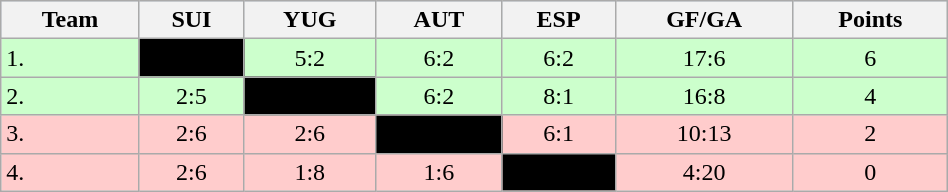<table class="wikitable" bgcolor="#EFEFFF" width="50%">
<tr bgcolor="#BCD2EE">
<th>Team</th>
<th>SUI</th>
<th>YUG</th>
<th>AUT</th>
<th>ESP</th>
<th>GF/GA</th>
<th>Points</th>
</tr>
<tr bgcolor="#ccffcc" align="center">
<td align="left">1. </td>
<td style="background:#000000;"></td>
<td>5:2</td>
<td>6:2</td>
<td>6:2</td>
<td>17:6</td>
<td>6</td>
</tr>
<tr bgcolor="#ccffcc" align="center">
<td align="left">2. </td>
<td>2:5</td>
<td style="background:#000000;"></td>
<td>6:2</td>
<td>8:1</td>
<td>16:8</td>
<td>4</td>
</tr>
<tr bgcolor="#ffcccc" align="center">
<td align="left">3. </td>
<td>2:6</td>
<td>2:6</td>
<td style="background:#000000;"></td>
<td>6:1</td>
<td>10:13</td>
<td>2</td>
</tr>
<tr bgcolor="#ffcccc" align="center">
<td align="left">4. </td>
<td>2:6</td>
<td>1:8</td>
<td>1:6</td>
<td style="background:#000000;"></td>
<td>4:20</td>
<td>0</td>
</tr>
</table>
